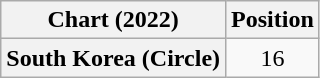<table class="wikitable plainrowheaders" style="text-align:center">
<tr>
<th scope="col">Chart (2022)</th>
<th scope="col">Position</th>
</tr>
<tr>
<th scope="row">South Korea (Circle)</th>
<td>16</td>
</tr>
</table>
